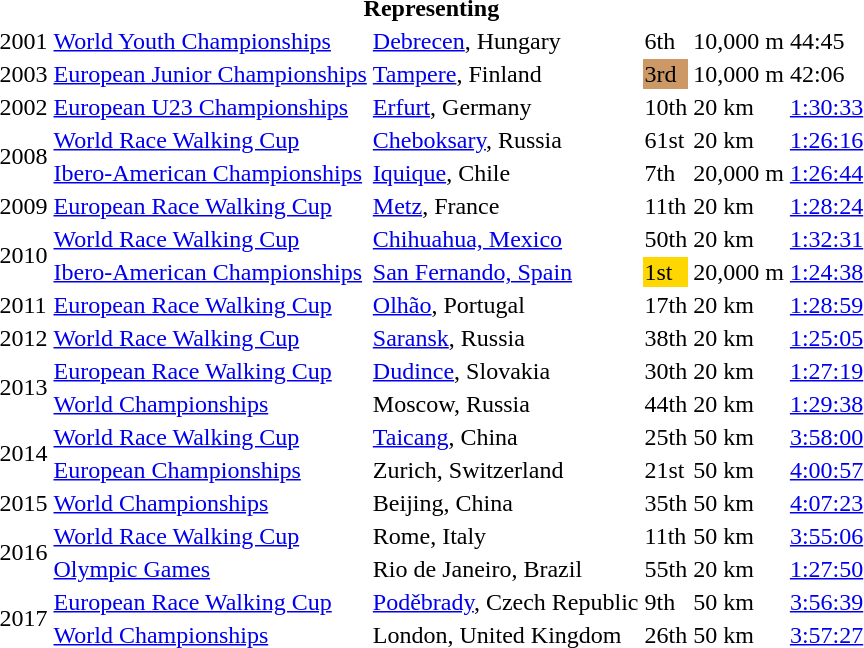<table>
<tr>
<th colspan="6">Representing </th>
</tr>
<tr>
<td>2001</td>
<td><a href='#'>World Youth Championships</a></td>
<td><a href='#'>Debrecen</a>, Hungary</td>
<td>6th</td>
<td>10,000 m</td>
<td>44:45</td>
</tr>
<tr>
<td>2003</td>
<td><a href='#'>European Junior Championships</a></td>
<td><a href='#'>Tampere</a>, Finland</td>
<td bgcolor=cc9966>3rd</td>
<td>10,000 m</td>
<td>42:06</td>
</tr>
<tr>
<td>2002</td>
<td><a href='#'>European U23 Championships</a></td>
<td><a href='#'>Erfurt</a>, Germany</td>
<td>10th</td>
<td>20 km</td>
<td><a href='#'>1:30:33</a></td>
</tr>
<tr>
<td rowspan=2>2008</td>
<td><a href='#'>World Race Walking Cup</a></td>
<td><a href='#'>Cheboksary</a>, Russia</td>
<td>61st</td>
<td>20 km</td>
<td><a href='#'>1:26:16</a></td>
</tr>
<tr>
<td><a href='#'>Ibero-American Championships</a></td>
<td><a href='#'>Iquique</a>, Chile</td>
<td>7th</td>
<td>20,000 m</td>
<td><a href='#'>1:26:44</a></td>
</tr>
<tr>
<td>2009</td>
<td><a href='#'>European Race Walking Cup</a></td>
<td><a href='#'>Metz</a>, France</td>
<td>11th</td>
<td>20 km</td>
<td><a href='#'>1:28:24</a></td>
</tr>
<tr>
<td rowspan=2>2010</td>
<td><a href='#'>World Race Walking Cup</a></td>
<td><a href='#'>Chihuahua, Mexico</a></td>
<td>50th</td>
<td>20 km</td>
<td><a href='#'>1:32:31</a></td>
</tr>
<tr>
<td><a href='#'>Ibero-American Championships</a></td>
<td><a href='#'>San Fernando, Spain</a></td>
<td bgcolor=gold>1st</td>
<td>20,000 m</td>
<td><a href='#'>1:24:38</a></td>
</tr>
<tr>
<td>2011</td>
<td><a href='#'>European Race Walking Cup</a></td>
<td><a href='#'>Olhão</a>, Portugal</td>
<td>17th</td>
<td>20 km</td>
<td><a href='#'>1:28:59</a></td>
</tr>
<tr>
<td>2012</td>
<td><a href='#'>World Race Walking Cup</a></td>
<td><a href='#'>Saransk</a>, Russia</td>
<td>38th</td>
<td>20 km</td>
<td><a href='#'>1:25:05</a></td>
</tr>
<tr>
<td rowspan=2>2013</td>
<td><a href='#'>European Race Walking Cup</a></td>
<td><a href='#'>Dudince</a>, Slovakia</td>
<td>30th</td>
<td>20 km</td>
<td><a href='#'>1:27:19</a></td>
</tr>
<tr>
<td><a href='#'>World Championships</a></td>
<td>Moscow, Russia</td>
<td>44th</td>
<td>20 km</td>
<td><a href='#'>1:29:38</a></td>
</tr>
<tr>
<td rowspan=2>2014</td>
<td><a href='#'>World Race Walking Cup</a></td>
<td><a href='#'>Taicang</a>, China</td>
<td>25th</td>
<td>50 km</td>
<td><a href='#'>3:58:00</a></td>
</tr>
<tr>
<td><a href='#'>European Championships</a></td>
<td>Zurich, Switzerland</td>
<td>21st</td>
<td>50 km</td>
<td><a href='#'>4:00:57</a></td>
</tr>
<tr>
<td>2015</td>
<td><a href='#'>World Championships</a></td>
<td>Beijing, China</td>
<td>35th</td>
<td>50 km</td>
<td><a href='#'>4:07:23</a></td>
</tr>
<tr>
<td rowspan=2>2016</td>
<td><a href='#'>World Race Walking Cup</a></td>
<td>Rome, Italy</td>
<td>11th</td>
<td>50 km</td>
<td><a href='#'>3:55:06</a></td>
</tr>
<tr>
<td><a href='#'>Olympic Games</a></td>
<td>Rio de Janeiro, Brazil</td>
<td>55th</td>
<td>20 km</td>
<td><a href='#'>1:27:50</a></td>
</tr>
<tr>
<td rowspan=2>2017</td>
<td><a href='#'>European Race Walking Cup</a></td>
<td><a href='#'>Poděbrady</a>, Czech Republic</td>
<td>9th</td>
<td>50 km</td>
<td><a href='#'>3:56:39</a></td>
</tr>
<tr>
<td><a href='#'>World Championships</a></td>
<td>London, United Kingdom</td>
<td>26th</td>
<td>50 km</td>
<td><a href='#'>3:57:27</a></td>
</tr>
</table>
